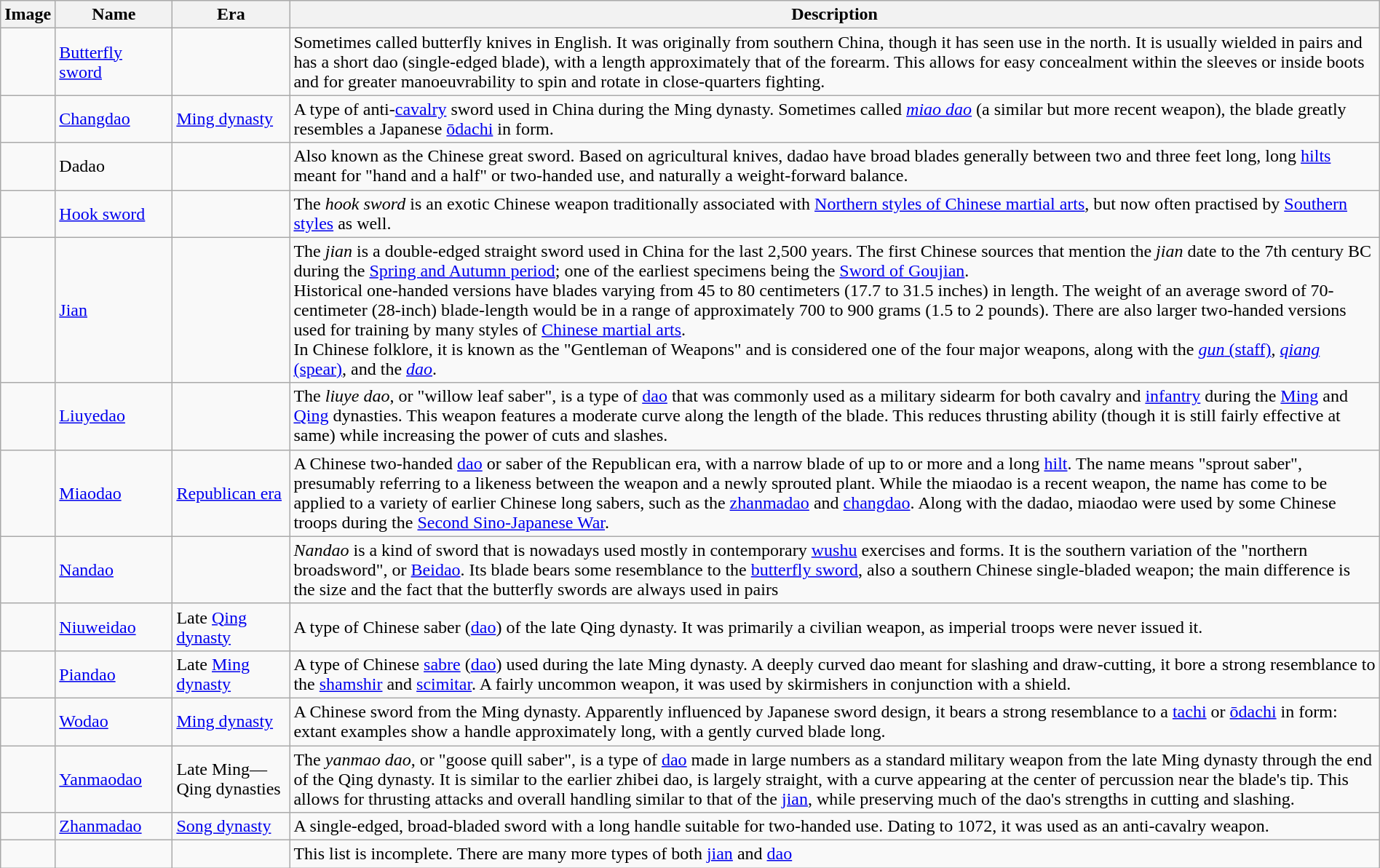<table class="sortable wikitable"  style="width:100%; font-size:100%;">
<tr>
<th>Image</th>
<th style="width:100px;">Name</th>
<th style="width:100px;">Era</th>
<th>Description</th>
</tr>
<tr>
<td></td>
<td><a href='#'>Butterfly sword</a></td>
<td></td>
<td>Sometimes called butterfly knives in English. It was originally from southern China, though it has seen use in the north. It is usually wielded in pairs and has a short dao (single-edged blade), with a length approximately that of the forearm. This allows for easy concealment within the sleeves or inside boots and for greater manoeuvrability to spin and rotate in close-quarters fighting.</td>
</tr>
<tr>
<td></td>
<td><a href='#'>Changdao</a></td>
<td><a href='#'>Ming dynasty</a></td>
<td>A type of anti-<a href='#'>cavalry</a> sword used in China during the Ming dynasty. Sometimes called <em><a href='#'>miao dao</a></em> (a similar but more recent weapon), the blade greatly resembles a Japanese <a href='#'>ōdachi</a> in form.</td>
</tr>
<tr>
<td></td>
<td>Dadao</td>
<td></td>
<td>Also known as the Chinese great sword. Based on agricultural knives, dadao have broad blades generally between two and three feet long, long <a href='#'>hilts</a> meant for "hand and a half" or two-handed use, and naturally a weight-forward balance.</td>
</tr>
<tr>
<td></td>
<td><a href='#'>Hook sword</a></td>
<td></td>
<td>The <em>hook sword</em> is an exotic Chinese weapon traditionally associated with <a href='#'>Northern styles of Chinese martial arts</a>, but now often practised by <a href='#'>Southern styles</a> as well.</td>
</tr>
<tr>
<td></td>
<td><a href='#'>Jian</a></td>
<td></td>
<td>The <em>jian</em> is a double-edged straight sword used in China for the last 2,500 years. The first Chinese sources that mention the <em>jian</em> date to the 7th century BC during the <a href='#'>Spring and Autumn period</a>; one of the earliest specimens being the <a href='#'>Sword of Goujian</a>.<br>Historical one-handed versions have blades varying from 45 to 80 centimeters (17.7 to 31.5 inches) in length. The weight of an average sword of 70-centimeter (28-inch) blade-length would be in a range of approximately 700 to 900 grams (1.5 to 2 pounds). There are also larger two-handed versions used for training by many styles of <a href='#'>Chinese martial arts</a>.<br>In Chinese folklore, it is known as the "Gentleman of Weapons" and is considered one of the four major weapons, along with the <a href='#'><em>gun</em> (staff)</a>, <a href='#'><em>qiang</em> (spear)</a>, and the <a href='#'><em>dao</em></a>.</td>
</tr>
<tr>
<td></td>
<td><a href='#'>Liuyedao</a></td>
<td></td>
<td>The <em>liuye dao</em>, or "willow leaf saber", is a type of <a href='#'>dao</a> that was commonly used as a military sidearm for both cavalry and <a href='#'>infantry</a> during the <a href='#'>Ming</a> and <a href='#'>Qing</a> dynasties. This weapon features a moderate curve along the length of the blade. This reduces thrusting ability (though it is still fairly effective at same) while increasing the power of cuts and slashes.</td>
</tr>
<tr>
<td></td>
<td><a href='#'>Miaodao</a></td>
<td><a href='#'>Republican era</a></td>
<td>A Chinese two-handed <a href='#'>dao</a> or saber of the Republican era, with a narrow blade of up to  or more and a long <a href='#'>hilt</a>. The name means "sprout saber", presumably referring to a likeness between the weapon and a newly sprouted plant. While the miaodao is a recent weapon, the name has come to be applied to a variety of earlier Chinese long sabers, such as the <a href='#'>zhanmadao</a> and <a href='#'>changdao</a>. Along with the dadao, miaodao were used by some Chinese troops during the <a href='#'>Second Sino-Japanese War</a>.</td>
</tr>
<tr>
<td></td>
<td><a href='#'>Nandao</a></td>
<td></td>
<td><em>Nandao</em> is a kind of sword that is nowadays used mostly in contemporary <a href='#'>wushu</a> exercises and forms. It is the southern variation of the "northern broadsword", or <a href='#'>Beidao</a>. Its blade bears some resemblance to the <a href='#'>butterfly sword</a>, also a southern Chinese single-bladed weapon; the main difference is the size and the fact that the butterfly swords are always used in pairs</td>
</tr>
<tr>
<td></td>
<td><a href='#'>Niuweidao</a></td>
<td>Late <a href='#'>Qing dynasty</a></td>
<td>A type of Chinese saber (<a href='#'>dao</a>) of the late Qing dynasty. It was primarily a civilian weapon, as imperial troops were never issued it.</td>
</tr>
<tr>
<td></td>
<td><a href='#'>Piandao</a></td>
<td>Late <a href='#'>Ming dynasty</a></td>
<td>A type of Chinese <a href='#'>sabre</a> (<a href='#'>dao</a>) used during the late Ming dynasty. A deeply curved dao meant for slashing and draw-cutting, it bore a strong resemblance to the <a href='#'>shamshir</a> and <a href='#'>scimitar</a>. A fairly uncommon weapon, it was used by skirmishers in conjunction with a shield.</td>
</tr>
<tr>
<td></td>
<td><a href='#'>Wodao</a></td>
<td><a href='#'>Ming dynasty</a></td>
<td>A Chinese sword from the Ming dynasty. Apparently influenced by Japanese sword design, it bears a strong resemblance to a <a href='#'>tachi</a> or <a href='#'>ōdachi</a> in form: extant examples show a handle approximately  long, with a gently curved blade  long.</td>
</tr>
<tr>
<td></td>
<td><a href='#'>Yanmaodao</a></td>
<td>Late Ming—Qing dynasties</td>
<td>The <em>yanmao dao</em>, or "goose quill saber", is a type of <a href='#'>dao</a> made in large numbers as a standard military weapon from the late Ming dynasty through the end of the Qing dynasty. It is similar to the earlier zhibei dao, is largely straight, with a curve appearing at the center of percussion near the blade's tip. This allows for thrusting attacks and overall handling similar to that of the <a href='#'>jian</a>, while preserving much of the dao's strengths in cutting and slashing.</td>
</tr>
<tr>
<td></td>
<td><a href='#'>Zhanmadao</a></td>
<td><a href='#'>Song dynasty</a></td>
<td>A single-edged, broad-bladed sword with a long handle suitable for two-handed use. Dating to 1072, it was used as an anti-cavalry weapon.</td>
</tr>
<tr>
<td></td>
<td></td>
<td></td>
<td>This list is incomplete. There are many more types of both <a href='#'>jian</a> and <a href='#'>dao</a></td>
</tr>
</table>
